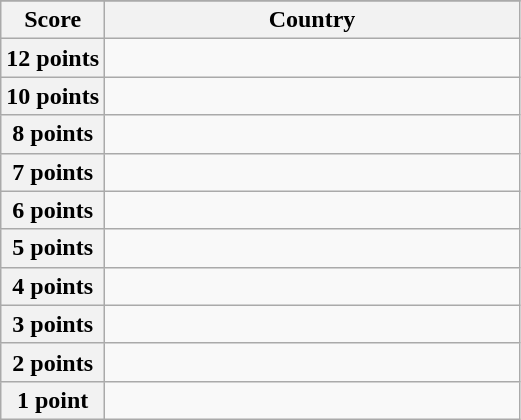<table class="wikitable">
<tr>
</tr>
<tr>
<th scope="col" width="20%">Score</th>
<th scope="col">Country</th>
</tr>
<tr>
<th scope="row">12 points</th>
<td></td>
</tr>
<tr>
<th scope="row">10 points</th>
<td></td>
</tr>
<tr>
<th scope="row">8 points</th>
<td></td>
</tr>
<tr>
<th scope="row">7 points</th>
<td></td>
</tr>
<tr>
<th scope="row">6 points</th>
<td></td>
</tr>
<tr>
<th scope="row">5 points</th>
<td></td>
</tr>
<tr>
<th scope="row">4 points</th>
<td></td>
</tr>
<tr>
<th scope="row">3 points</th>
<td></td>
</tr>
<tr>
<th scope="row">2 points</th>
<td></td>
</tr>
<tr>
<th scope="row">1 point</th>
<td></td>
</tr>
</table>
